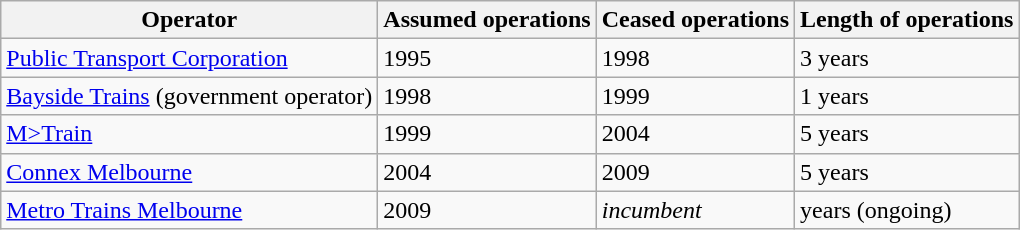<table class="wikitable">
<tr>
<th>Operator</th>
<th>Assumed operations</th>
<th>Ceased operations</th>
<th>Length of operations</th>
</tr>
<tr>
<td><a href='#'>Public Transport Corporation</a></td>
<td>1995</td>
<td>1998</td>
<td>3 years</td>
</tr>
<tr>
<td><a href='#'>Bayside Trains</a> (government operator)</td>
<td>1998</td>
<td>1999</td>
<td>1 years</td>
</tr>
<tr>
<td><a href='#'>M>Train</a></td>
<td>1999</td>
<td>2004</td>
<td>5 years</td>
</tr>
<tr>
<td><a href='#'>Connex Melbourne</a></td>
<td>2004</td>
<td>2009</td>
<td>5 years</td>
</tr>
<tr>
<td><a href='#'>Metro Trains Melbourne</a></td>
<td>2009</td>
<td><em>incumbent</em></td>
<td> years (ongoing)</td>
</tr>
</table>
